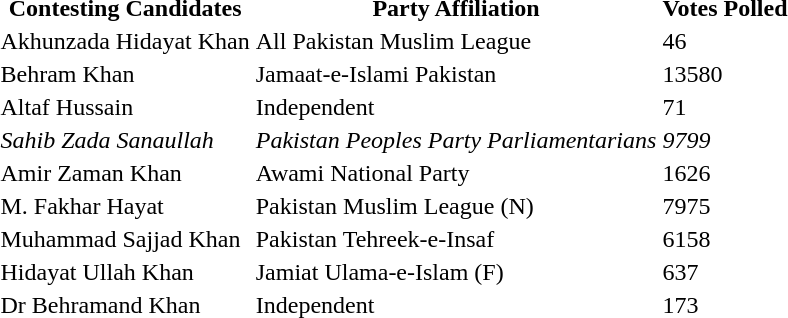<table>
<tr>
<th>Contesting Candidates</th>
<th>Party Affiliation</th>
<th>Votes Polled</th>
</tr>
<tr>
<td>Akhunzada Hidayat Khan</td>
<td>All Pakistan Muslim League</td>
<td>46</td>
</tr>
<tr>
<td>Behram Khan</td>
<td>Jamaat-e-Islami Pakistan</td>
<td>13580</td>
</tr>
<tr>
<td>Altaf Hussain</td>
<td>Independent</td>
<td>71</td>
</tr>
<tr>
<td><em>Sahib Zada Sanaullah</em></td>
<td><em>Pakistan Peoples Party Parliamentarians</em></td>
<td><em>9799</em></td>
</tr>
<tr>
<td>Amir Zaman Khan</td>
<td>Awami National Party</td>
<td>1626</td>
</tr>
<tr>
<td>M. Fakhar Hayat</td>
<td>Pakistan Muslim League (N)</td>
<td>7975</td>
</tr>
<tr>
<td>Muhammad Sajjad Khan</td>
<td>Pakistan Tehreek-e-Insaf</td>
<td>6158</td>
</tr>
<tr>
<td>Hidayat Ullah Khan</td>
<td>Jamiat Ulama-e-Islam (F)</td>
<td>637</td>
</tr>
<tr>
<td>Dr Behramand Khan</td>
<td>Independent</td>
<td>173</td>
</tr>
</table>
